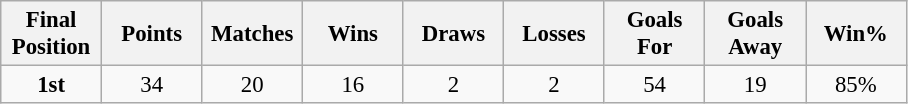<table class="wikitable" style="font-size: 95%; text-align: center;">
<tr>
<th width=60>Final Position</th>
<th width=60>Points</th>
<th width=60>Matches</th>
<th width=60>Wins</th>
<th width=60>Draws</th>
<th width=60>Losses</th>
<th width=60>Goals For</th>
<th width=60>Goals Away</th>
<th width=60>Win%</th>
</tr>
<tr>
<td><strong>1st</strong></td>
<td>34</td>
<td>20</td>
<td>16</td>
<td>2</td>
<td>2</td>
<td>54</td>
<td>19</td>
<td>85%</td>
</tr>
</table>
